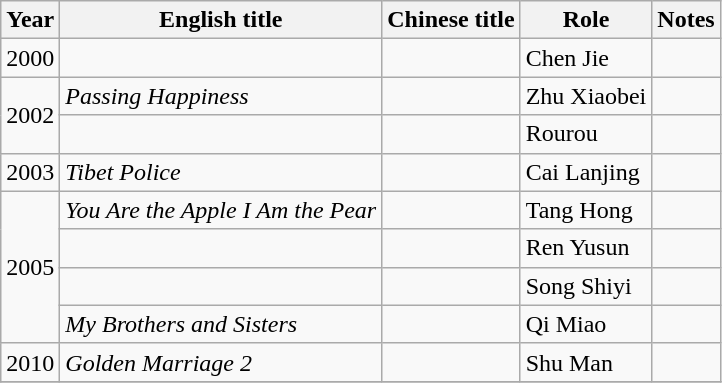<table class="wikitable">
<tr>
<th>Year</th>
<th>English title</th>
<th>Chinese title</th>
<th>Role</th>
<th>Notes</th>
</tr>
<tr>
<td>2000</td>
<td></td>
<td></td>
<td>Chen Jie</td>
<td></td>
</tr>
<tr>
<td rowspan="2">2002</td>
<td><em>Passing Happiness</em></td>
<td></td>
<td>Zhu Xiaobei</td>
<td></td>
</tr>
<tr>
<td></td>
<td></td>
<td>Rourou</td>
<td></td>
</tr>
<tr>
<td>2003</td>
<td><em>Tibet Police</em></td>
<td></td>
<td>Cai Lanjing</td>
<td></td>
</tr>
<tr>
<td rowspan="4">2005</td>
<td><em>You Are the Apple I Am the Pear</em></td>
<td></td>
<td>Tang Hong</td>
<td></td>
</tr>
<tr>
<td></td>
<td></td>
<td>Ren Yusun</td>
<td></td>
</tr>
<tr>
<td></td>
<td></td>
<td>Song Shiyi</td>
<td></td>
</tr>
<tr>
<td><em>My Brothers and Sisters</em></td>
<td></td>
<td>Qi Miao</td>
<td></td>
</tr>
<tr>
<td>2010</td>
<td><em>Golden Marriage 2</em></td>
<td></td>
<td>Shu Man</td>
<td></td>
</tr>
<tr>
</tr>
</table>
